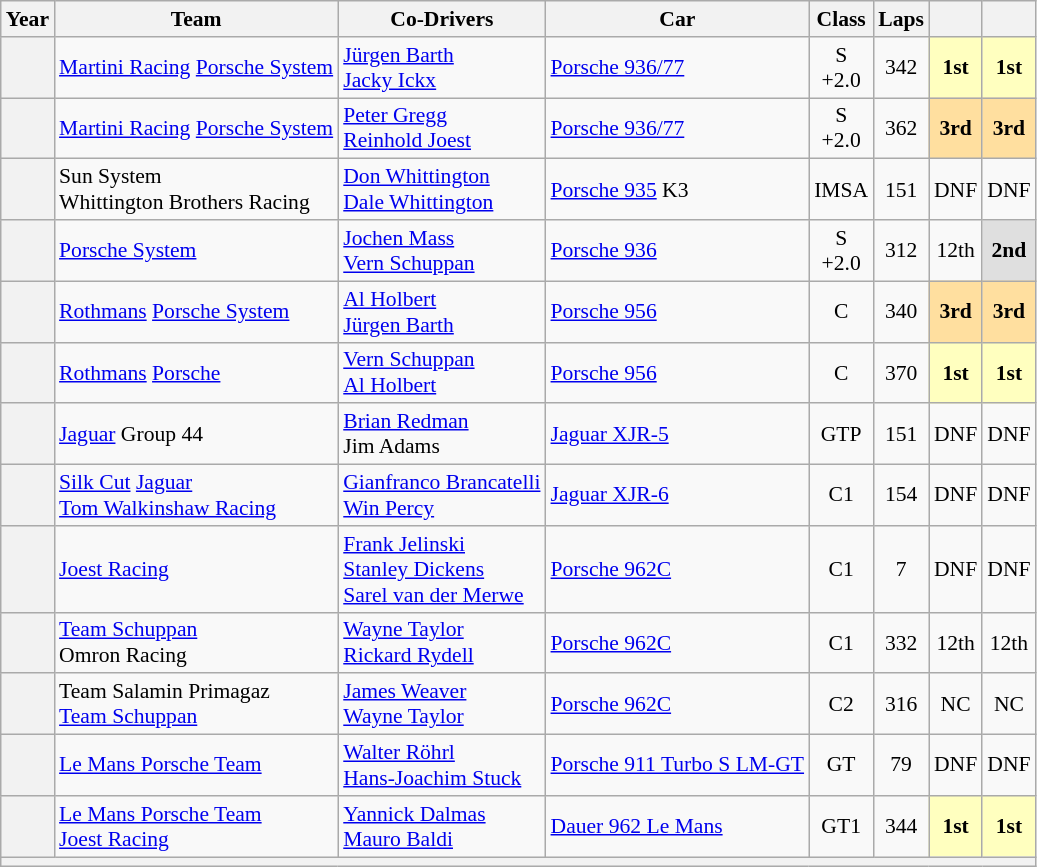<table class="wikitable" style="text-align:center; font-size:90%">
<tr>
<th>Year</th>
<th>Team</th>
<th>Co-Drivers</th>
<th>Car</th>
<th>Class</th>
<th>Laps</th>
<th></th>
<th></th>
</tr>
<tr>
<th></th>
<td align="left"> <a href='#'>Martini Racing</a> <a href='#'>Porsche System</a></td>
<td align="left"> <a href='#'>Jürgen Barth</a><br> <a href='#'>Jacky Ickx</a></td>
<td align="left"><a href='#'>Porsche 936/77</a></td>
<td>S<br>+2.0</td>
<td>342</td>
<td style="background:#FFFFBF;"><strong>1st</strong></td>
<td style="background:#FFFFBF;"><strong>1st</strong></td>
</tr>
<tr>
<th></th>
<td align="left"> <a href='#'>Martini Racing</a> <a href='#'>Porsche System</a></td>
<td align="left"> <a href='#'>Peter Gregg</a><br> <a href='#'>Reinhold Joest</a></td>
<td align="left"><a href='#'>Porsche 936/77</a></td>
<td>S<br>+2.0</td>
<td>362</td>
<td style="background:#FFDF9F;"><strong>3rd</strong></td>
<td style="background:#FFDF9F;"><strong>3rd</strong></td>
</tr>
<tr>
<th></th>
<td align="left"> Sun System<br> Whittington Brothers Racing</td>
<td align="left"> <a href='#'>Don Whittington</a><br> <a href='#'>Dale Whittington</a></td>
<td align="left"><a href='#'>Porsche 935</a> K3</td>
<td>IMSA</td>
<td>151</td>
<td>DNF</td>
<td>DNF</td>
</tr>
<tr>
<th></th>
<td align="left"> <a href='#'>Porsche System</a></td>
<td align="left"> <a href='#'>Jochen Mass</a><br> <a href='#'>Vern Schuppan</a></td>
<td align="left"><a href='#'>Porsche 936</a></td>
<td>S<br>+2.0</td>
<td>312</td>
<td>12th</td>
<td style="background:#DFDFDF;"><strong>2nd</strong></td>
</tr>
<tr>
<th></th>
<td align="left"> <a href='#'>Rothmans</a> <a href='#'>Porsche System</a></td>
<td align="left"> <a href='#'>Al Holbert</a><br> <a href='#'>Jürgen Barth</a></td>
<td align="left"><a href='#'>Porsche 956</a></td>
<td>C</td>
<td>340</td>
<td style="background:#FFDF9F;"><strong>3rd</strong></td>
<td style="background:#FFDF9F;"><strong>3rd</strong></td>
</tr>
<tr>
<th></th>
<td align="left"> <a href='#'>Rothmans</a> <a href='#'>Porsche</a></td>
<td align="left"> <a href='#'>Vern Schuppan</a><br> <a href='#'>Al Holbert</a></td>
<td align="left"><a href='#'>Porsche 956</a></td>
<td>C</td>
<td>370</td>
<td style="background:#FFFFBF;"><strong>1st</strong></td>
<td style="background:#FFFFBF;"><strong>1st</strong></td>
</tr>
<tr>
<th></th>
<td align="left"> <a href='#'>Jaguar</a> Group 44</td>
<td align="left"> <a href='#'>Brian Redman</a><br> Jim Adams</td>
<td align="left"><a href='#'>Jaguar XJR-5</a></td>
<td>GTP</td>
<td>151</td>
<td>DNF</td>
<td>DNF</td>
</tr>
<tr>
<th></th>
<td align="left"> <a href='#'>Silk Cut</a> <a href='#'>Jaguar</a><br> <a href='#'>Tom Walkinshaw Racing</a></td>
<td align="left"> <a href='#'>Gianfranco Brancatelli</a><br> <a href='#'>Win Percy</a></td>
<td align="left"><a href='#'>Jaguar XJR-6</a></td>
<td>C1</td>
<td>154</td>
<td>DNF</td>
<td>DNF</td>
</tr>
<tr>
<th></th>
<td align="left"> <a href='#'>Joest Racing</a></td>
<td align="left"> <a href='#'>Frank Jelinski</a><br> <a href='#'>Stanley Dickens</a><br> <a href='#'>Sarel van der Merwe</a></td>
<td align="left"><a href='#'>Porsche 962C</a></td>
<td>C1</td>
<td>7</td>
<td>DNF</td>
<td>DNF</td>
</tr>
<tr>
<th></th>
<td align="left"> <a href='#'>Team Schuppan</a><br> Omron Racing</td>
<td align="left"> <a href='#'>Wayne Taylor</a><br> <a href='#'>Rickard Rydell</a></td>
<td align="left"><a href='#'>Porsche 962C</a></td>
<td>C1</td>
<td>332</td>
<td>12th</td>
<td>12th</td>
</tr>
<tr>
<th></th>
<td align="left"> Team Salamin Primagaz<br> <a href='#'>Team Schuppan</a></td>
<td align="left"> <a href='#'>James Weaver</a><br> <a href='#'>Wayne Taylor</a></td>
<td align="left"><a href='#'>Porsche 962C</a></td>
<td>C2</td>
<td>316</td>
<td>NC</td>
<td>NC</td>
</tr>
<tr>
<th></th>
<td align="left"> <a href='#'>Le Mans Porsche Team</a></td>
<td align="left"> <a href='#'>Walter Röhrl</a><br> <a href='#'>Hans-Joachim Stuck</a></td>
<td align="left"><a href='#'>Porsche 911 Turbo S LM-GT</a></td>
<td>GT</td>
<td>79</td>
<td>DNF</td>
<td>DNF</td>
</tr>
<tr>
<th></th>
<td align="left"> <a href='#'>Le Mans Porsche Team</a><br> <a href='#'>Joest Racing</a></td>
<td align="left"> <a href='#'>Yannick Dalmas</a><br> <a href='#'>Mauro Baldi</a></td>
<td align="left"><a href='#'>Dauer 962 Le Mans</a></td>
<td>GT1</td>
<td>344</td>
<td style="background:#FFFFBF;"><strong>1st</strong></td>
<td style="background:#FFFFBF;"><strong>1st</strong></td>
</tr>
<tr>
<th colspan="8"></th>
</tr>
</table>
